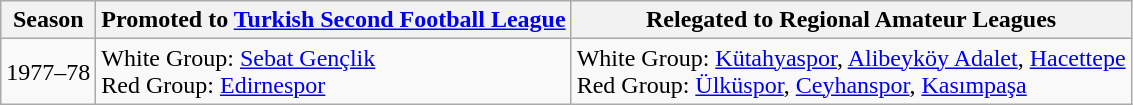<table class="wikitable">
<tr>
<th>Season</th>
<th>Promoted to <a href='#'>Turkish Second Football League</a></th>
<th>Relegated to Regional Amateur Leagues</th>
</tr>
<tr>
<td>1977–78</td>
<td>White Group: <a href='#'>Sebat Gençlik</a><br>Red Group: <a href='#'>Edirnespor</a></td>
<td>White Group: <a href='#'>Kütahyaspor</a>, <a href='#'>Alibeyköy Adalet</a>, <a href='#'>Hacettepe</a><br>Red Group: <a href='#'>Ülküspor</a>, <a href='#'>Ceyhanspor</a>, <a href='#'>Kasımpaşa</a></td>
</tr>
</table>
